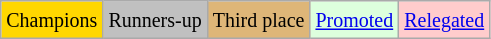<table class="wikitable">
<tr>
<td bgcolor=gold><small>Champions</small></td>
<td bgcolor=silver><small>Runners-up</small></td>
<td bgcolor=#deb678><small>Third place</small></td>
<td bgcolor="#DDFFDD"><small><a href='#'>Promoted</a></small></td>
<td bgcolor="#FFCCCC"><small><a href='#'>Relegated</a></small></td>
</tr>
</table>
